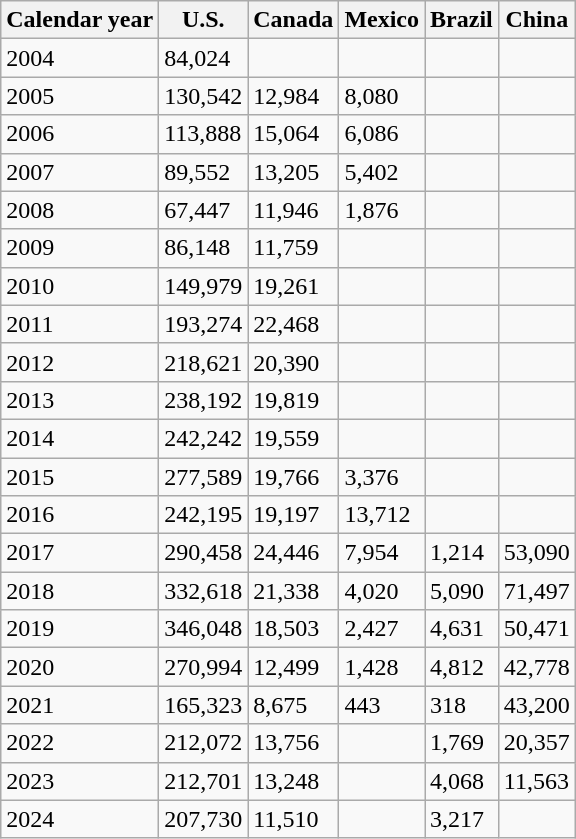<table class="wikitable">
<tr>
<th>Calendar year</th>
<th>U.S.</th>
<th>Canada</th>
<th>Mexico</th>
<th>Brazil</th>
<th>China</th>
</tr>
<tr>
<td>2004</td>
<td>84,024</td>
<td></td>
<td></td>
<td></td>
<td></td>
</tr>
<tr>
<td>2005</td>
<td>130,542</td>
<td>12,984</td>
<td>8,080</td>
<td></td>
<td></td>
</tr>
<tr>
<td>2006</td>
<td>113,888</td>
<td>15,064</td>
<td>6,086</td>
<td></td>
<td></td>
</tr>
<tr>
<td>2007</td>
<td>89,552</td>
<td>13,205</td>
<td>5,402</td>
<td></td>
<td></td>
</tr>
<tr>
<td>2008</td>
<td>67,447</td>
<td>11,946</td>
<td>1,876</td>
<td></td>
<td></td>
</tr>
<tr>
<td>2009</td>
<td>86,148</td>
<td>11,759</td>
<td></td>
<td></td>
<td></td>
</tr>
<tr>
<td>2010</td>
<td>149,979</td>
<td>19,261</td>
<td></td>
<td></td>
<td></td>
</tr>
<tr>
<td>2011</td>
<td>193,274</td>
<td>22,468</td>
<td></td>
<td></td>
<td></td>
</tr>
<tr>
<td>2012</td>
<td>218,621</td>
<td>20,390</td>
<td></td>
<td></td>
<td></td>
</tr>
<tr>
<td>2013</td>
<td>238,192</td>
<td>19,819</td>
<td></td>
<td></td>
<td></td>
</tr>
<tr>
<td>2014</td>
<td>242,242</td>
<td>19,559</td>
<td></td>
<td></td>
<td></td>
</tr>
<tr>
<td>2015</td>
<td>277,589</td>
<td>19,766</td>
<td>3,376</td>
<td></td>
<td></td>
</tr>
<tr>
<td>2016</td>
<td>242,195</td>
<td>19,197</td>
<td>13,712</td>
<td></td>
<td></td>
</tr>
<tr>
<td>2017</td>
<td>290,458</td>
<td>24,446</td>
<td>7,954</td>
<td>1,214</td>
<td>53,090</td>
</tr>
<tr>
<td>2018</td>
<td>332,618</td>
<td>21,338</td>
<td>4,020</td>
<td>5,090</td>
<td>71,497</td>
</tr>
<tr>
<td>2019</td>
<td>346,048</td>
<td>18,503</td>
<td>2,427</td>
<td>4,631</td>
<td>50,471</td>
</tr>
<tr>
<td>2020</td>
<td>270,994</td>
<td>12,499</td>
<td>1,428</td>
<td>4,812</td>
<td>42,778</td>
</tr>
<tr>
<td>2021</td>
<td>165,323</td>
<td>8,675</td>
<td>443</td>
<td>318</td>
<td>43,200</td>
</tr>
<tr>
<td>2022</td>
<td>212,072</td>
<td>13,756</td>
<td></td>
<td>1,769</td>
<td>20,357</td>
</tr>
<tr>
<td>2023</td>
<td>212,701</td>
<td>13,248</td>
<td></td>
<td>4,068</td>
<td>11,563</td>
</tr>
<tr>
<td>2024</td>
<td>207,730</td>
<td>11,510</td>
<td></td>
<td>3,217</td>
<td></td>
</tr>
</table>
